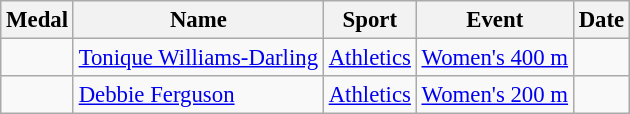<table class="wikitable sortable" style="font-size: 95%;">
<tr>
<th>Medal</th>
<th>Name</th>
<th>Sport</th>
<th>Event</th>
<th>Date</th>
</tr>
<tr>
<td></td>
<td><a href='#'>Tonique Williams-Darling</a></td>
<td><a href='#'>Athletics</a></td>
<td><a href='#'>Women's 400 m</a></td>
<td></td>
</tr>
<tr>
<td></td>
<td><a href='#'>Debbie Ferguson</a></td>
<td><a href='#'>Athletics</a></td>
<td><a href='#'>Women's 200 m</a></td>
<td></td>
</tr>
</table>
